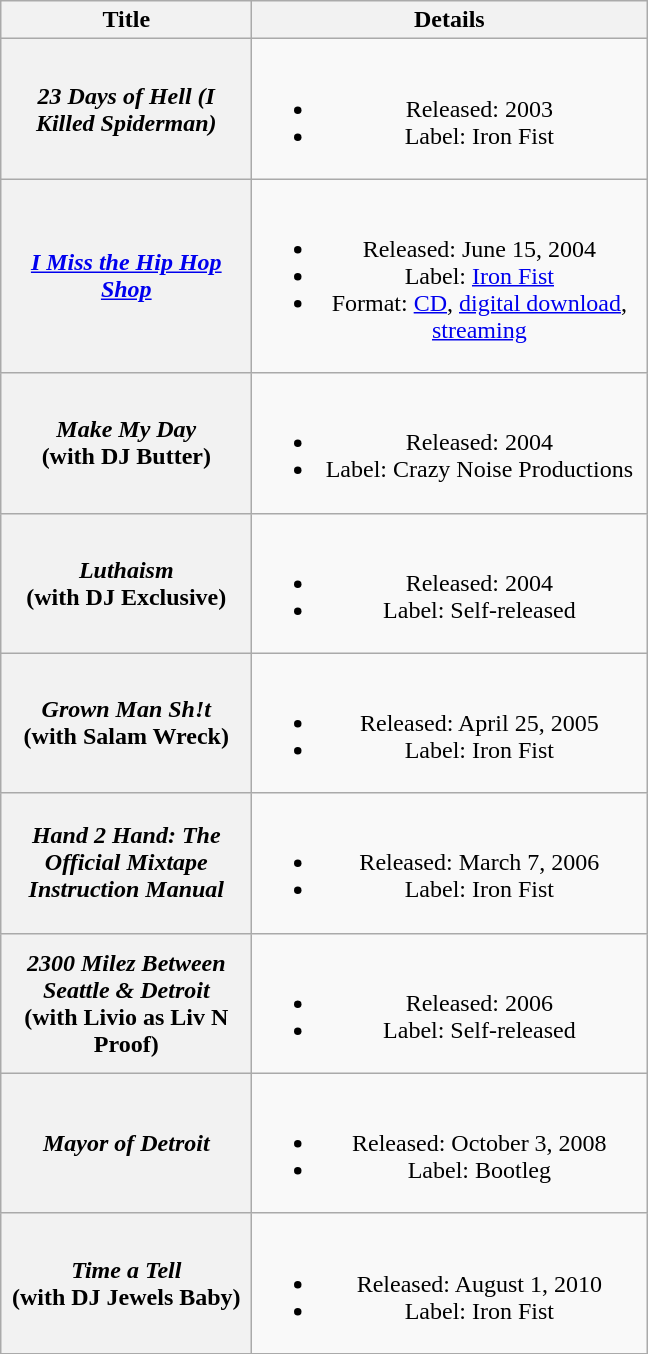<table class="wikitable plainrowheaders" style="text-align:center;">
<tr>
<th scope="col" style="width:10em;">Title</th>
<th scope="col" style="width:16em;">Details</th>
</tr>
<tr>
<th scope="row"><em>23 Days of Hell (I Killed Spiderman)</em></th>
<td><br><ul><li>Released: 2003</li><li>Label: Iron Fist</li></ul></td>
</tr>
<tr>
<th scope="row"><em><a href='#'>I Miss the Hip Hop Shop</a></em></th>
<td><br><ul><li>Released: June 15, 2004</li><li>Label: <a href='#'>Iron Fist</a></li><li>Format: <a href='#'>CD</a>, <a href='#'>digital download</a>, <a href='#'>streaming</a></li></ul></td>
</tr>
<tr>
<th scope="row"><em>Make My Day</em><br>(with DJ Butter)</th>
<td><br><ul><li>Released: 2004</li><li>Label: Crazy Noise Productions</li></ul></td>
</tr>
<tr>
<th scope="row"><em>Luthaism</em><br>(with DJ Exclusive)</th>
<td><br><ul><li>Released: 2004</li><li>Label: Self-released</li></ul></td>
</tr>
<tr>
<th scope="row"><em>Grown Man Sh!t</em><br>(with Salam Wreck)</th>
<td><br><ul><li>Released: April 25, 2005</li><li>Label: Iron Fist</li></ul></td>
</tr>
<tr>
<th scope="row"><em>Hand 2 Hand: The Official Mixtape Instruction Manual</em></th>
<td><br><ul><li>Released: March 7, 2006</li><li>Label: Iron Fist</li></ul></td>
</tr>
<tr>
<th scope="row"><em>2300 Milez Between Seattle & Detroit</em><br>(with Livio as Liv N Proof)</th>
<td><br><ul><li>Released: 2006</li><li>Label: Self-released</li></ul></td>
</tr>
<tr>
<th scope="row"><em>Mayor of Detroit</em></th>
<td><br><ul><li>Released: October 3, 2008</li><li>Label: Bootleg</li></ul></td>
</tr>
<tr>
<th scope="row"><em>Time a Tell</em><br>(with DJ Jewels Baby)</th>
<td><br><ul><li>Released: August 1, 2010</li><li>Label: Iron Fist</li></ul></td>
</tr>
</table>
